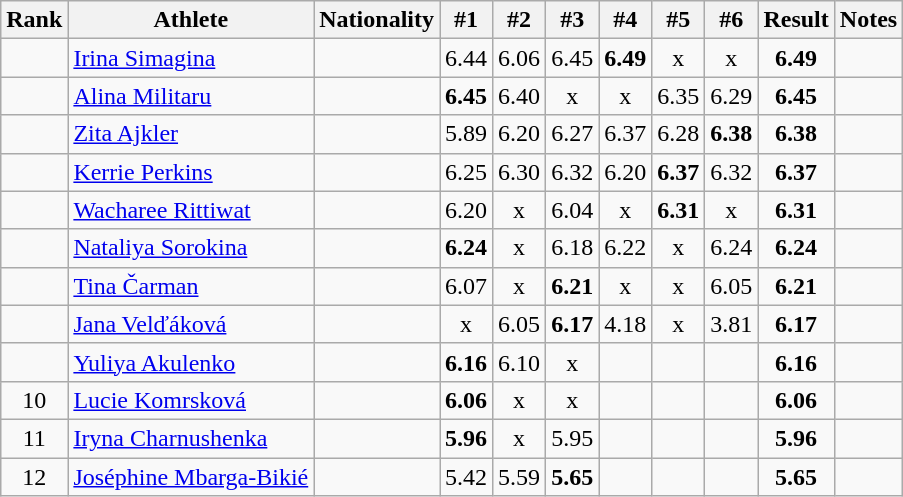<table class="wikitable sortable" style="text-align:center">
<tr>
<th>Rank</th>
<th>Athlete</th>
<th>Nationality</th>
<th>#1</th>
<th>#2</th>
<th>#3</th>
<th>#4</th>
<th>#5</th>
<th>#6</th>
<th>Result</th>
<th>Notes</th>
</tr>
<tr>
<td></td>
<td align=left><a href='#'>Irina Simagina</a></td>
<td align=left></td>
<td>6.44</td>
<td>6.06</td>
<td>6.45</td>
<td><strong>6.49</strong></td>
<td>x</td>
<td>x</td>
<td><strong>6.49</strong></td>
<td></td>
</tr>
<tr>
<td></td>
<td align=left><a href='#'>Alina Militaru</a></td>
<td align=left></td>
<td><strong>6.45</strong></td>
<td>6.40</td>
<td>x</td>
<td>x</td>
<td>6.35</td>
<td>6.29</td>
<td><strong>6.45</strong></td>
<td></td>
</tr>
<tr>
<td></td>
<td align=left><a href='#'>Zita Ajkler</a></td>
<td align=left></td>
<td>5.89</td>
<td>6.20</td>
<td>6.27</td>
<td>6.37</td>
<td>6.28</td>
<td><strong>6.38</strong></td>
<td><strong>6.38</strong></td>
<td></td>
</tr>
<tr>
<td></td>
<td align=left><a href='#'>Kerrie Perkins</a></td>
<td align=left></td>
<td>6.25</td>
<td>6.30</td>
<td>6.32</td>
<td>6.20</td>
<td><strong>6.37</strong></td>
<td>6.32</td>
<td><strong>6.37</strong></td>
<td></td>
</tr>
<tr>
<td></td>
<td align=left><a href='#'>Wacharee Rittiwat</a></td>
<td align=left></td>
<td>6.20</td>
<td>x</td>
<td>6.04</td>
<td>x</td>
<td><strong>6.31</strong></td>
<td>x</td>
<td><strong>6.31</strong></td>
<td></td>
</tr>
<tr>
<td></td>
<td align=left><a href='#'>Nataliya Sorokina</a></td>
<td align=left></td>
<td><strong>6.24</strong></td>
<td>x</td>
<td>6.18</td>
<td>6.22</td>
<td>x</td>
<td>6.24</td>
<td><strong>6.24</strong></td>
<td></td>
</tr>
<tr>
<td></td>
<td align=left><a href='#'>Tina Čarman</a></td>
<td align=left></td>
<td>6.07</td>
<td>x</td>
<td><strong>6.21</strong></td>
<td>x</td>
<td>x</td>
<td>6.05</td>
<td><strong>6.21</strong></td>
<td></td>
</tr>
<tr>
<td></td>
<td align=left><a href='#'>Jana Velďáková</a></td>
<td align=left></td>
<td>x</td>
<td>6.05</td>
<td><strong>6.17</strong></td>
<td>4.18</td>
<td>x</td>
<td>3.81</td>
<td><strong>6.17</strong></td>
<td></td>
</tr>
<tr>
<td></td>
<td align=left><a href='#'>Yuliya Akulenko</a></td>
<td align=left></td>
<td><strong>6.16</strong></td>
<td>6.10</td>
<td>x</td>
<td></td>
<td></td>
<td></td>
<td><strong>6.16</strong></td>
<td></td>
</tr>
<tr>
<td>10</td>
<td align=left><a href='#'>Lucie Komrsková</a></td>
<td align=left></td>
<td><strong>6.06</strong></td>
<td>x</td>
<td>x</td>
<td></td>
<td></td>
<td></td>
<td><strong>6.06</strong></td>
<td></td>
</tr>
<tr>
<td>11</td>
<td align=left><a href='#'>Iryna Charnushenka</a></td>
<td align=left></td>
<td><strong>5.96</strong></td>
<td>x</td>
<td>5.95</td>
<td></td>
<td></td>
<td></td>
<td><strong>5.96</strong></td>
<td></td>
</tr>
<tr>
<td>12</td>
<td align=left><a href='#'>Joséphine Mbarga-Bikié</a></td>
<td align=left></td>
<td>5.42</td>
<td>5.59</td>
<td><strong>5.65</strong></td>
<td></td>
<td></td>
<td></td>
<td><strong>5.65</strong></td>
<td></td>
</tr>
</table>
